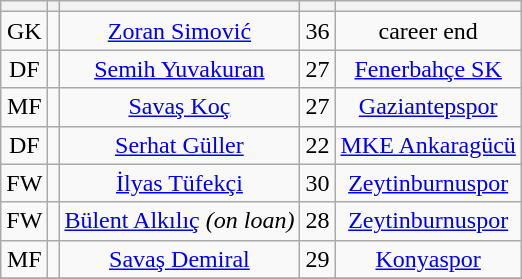<table class="wikitable sortable" style="text-align: center">
<tr>
<th></th>
<th></th>
<th></th>
<th></th>
<th></th>
</tr>
<tr>
<td>GK</td>
<td></td>
<td><a href='#'>Zoran Simović</a></td>
<td>36</td>
<td>career end</td>
</tr>
<tr>
<td>DF</td>
<td></td>
<td><a href='#'>Semih Yuvakuran</a></td>
<td>27</td>
<td><a href='#'>Fenerbahçe SK</a></td>
</tr>
<tr>
<td>MF</td>
<td></td>
<td><a href='#'>Savaş Koç</a></td>
<td>27</td>
<td><a href='#'>Gaziantepspor</a></td>
</tr>
<tr>
<td>DF</td>
<td></td>
<td><a href='#'>Serhat Güller</a></td>
<td>22</td>
<td><a href='#'>MKE Ankaragücü</a></td>
</tr>
<tr>
<td>FW</td>
<td></td>
<td><a href='#'>İlyas Tüfekçi</a></td>
<td>30</td>
<td><a href='#'>Zeytinburnuspor</a></td>
</tr>
<tr>
<td>FW</td>
<td></td>
<td><a href='#'>Bülent Alkılıç</a> <em>(on loan)</em></td>
<td>28</td>
<td><a href='#'>Zeytinburnuspor</a></td>
</tr>
<tr>
<td>MF</td>
<td></td>
<td><a href='#'>Savaş Demiral</a></td>
<td>29</td>
<td><a href='#'>Konyaspor</a></td>
</tr>
<tr>
</tr>
</table>
